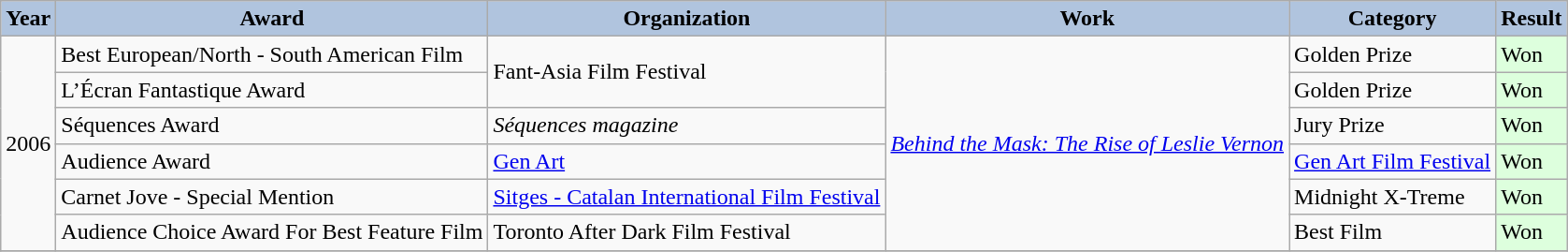<table class="wikitable">
<tr>
<th style="background:#B0C4DE;">Year</th>
<th style="background:#B0C4DE;">Award</th>
<th style="background:#B0C4DE;">Organization</th>
<th style="background:#B0C4DE;">Work</th>
<th style="background:#B0C4DE;">Category</th>
<th style="background:#B0C4DE;">Result</th>
</tr>
<tr>
<td rowspan="6">2006</td>
<td>Best European/North - South American Film</td>
<td rowspan="2">Fant-Asia Film Festival</td>
<td rowspan="6"><em><a href='#'>Behind the Mask: The Rise of Leslie Vernon</a></em></td>
<td>Golden Prize</td>
<td bgcolor="#ddffdd">Won</td>
</tr>
<tr>
<td>L’Écran Fantastique Award</td>
<td>Golden Prize</td>
<td bgcolor="#ddffdd">Won</td>
</tr>
<tr>
<td>Séquences Award</td>
<td><em>Séquences magazine</em></td>
<td>Jury Prize</td>
<td bgcolor="#ddffdd">Won</td>
</tr>
<tr>
<td>Audience Award</td>
<td><a href='#'>Gen Art</a></td>
<td><a href='#'>Gen Art Film Festival</a></td>
<td bgcolor="#ddffdd">Won</td>
</tr>
<tr>
<td>Carnet Jove - Special Mention</td>
<td><a href='#'>Sitges - Catalan International Film Festival</a></td>
<td>Midnight X-Treme</td>
<td bgcolor="#ddffdd">Won</td>
</tr>
<tr>
<td>Audience Choice Award For Best Feature Film</td>
<td>Toronto After Dark Film Festival</td>
<td>Best Film</td>
<td bgcolor="#ddffdd">Won</td>
</tr>
<tr>
</tr>
</table>
